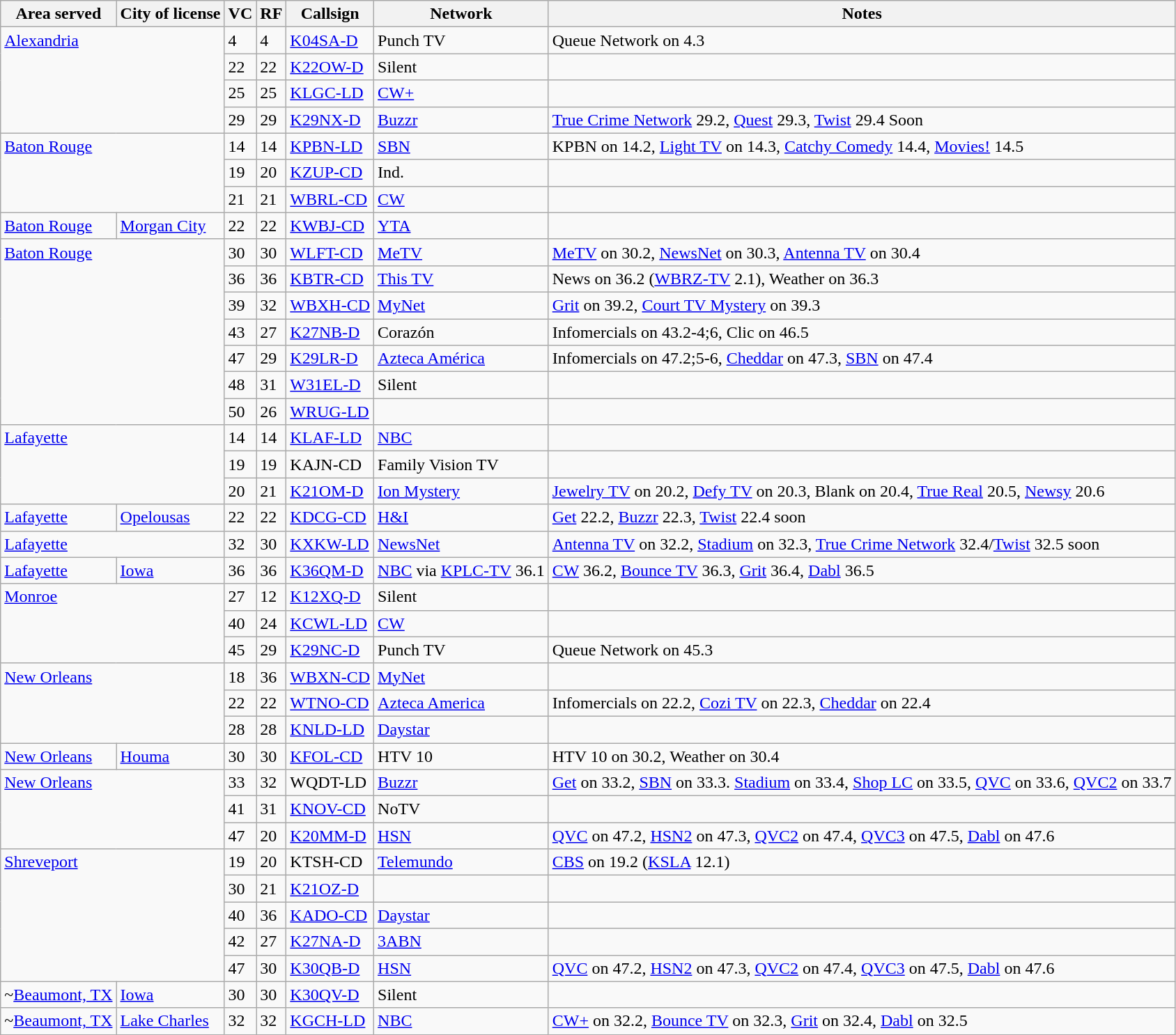<table class="sortable wikitable" style="margin: 1em 1em 1em 0; background: #f9f9f9;">
<tr>
<th>Area served</th>
<th>City of license</th>
<th>VC</th>
<th>RF</th>
<th>Callsign</th>
<th>Network</th>
<th class="unsortable">Notes</th>
</tr>
<tr style="vertical-align: top; text-align: left;">
<td colspan="2" rowspan="4"><a href='#'>Alexandria</a></td>
<td>4</td>
<td>4</td>
<td><a href='#'>K04SA-D</a></td>
<td>Punch TV</td>
<td>Queue Network on 4.3</td>
</tr>
<tr style="vertical-align: top; text-align: left;">
<td>22</td>
<td>22</td>
<td><a href='#'>K22OW-D</a></td>
<td>Silent</td>
<td></td>
</tr>
<tr style="vertical-align: top; text-align: left;">
<td>25</td>
<td>25</td>
<td><a href='#'>KLGC-LD</a></td>
<td><a href='#'>CW+</a></td>
<td></td>
</tr>
<tr style="vertical-align: top; text-align: left;">
<td>29</td>
<td>29</td>
<td><a href='#'>K29NX-D</a></td>
<td><a href='#'>Buzzr</a></td>
<td><a href='#'>True Crime Network</a> 29.2, <a href='#'>Quest</a> 29.3, <a href='#'>Twist</a> 29.4 Soon</td>
</tr>
<tr style="vertical-align: top; text-align: left;">
<td colspan="2" rowspan="3"><a href='#'>Baton Rouge</a></td>
<td>14</td>
<td>14</td>
<td><a href='#'>KPBN-LD</a></td>
<td><a href='#'>SBN</a></td>
<td>KPBN on 14.2, <a href='#'>Light TV</a> on 14.3, <a href='#'>Catchy Comedy</a> 14.4, <a href='#'>Movies!</a> 14.5</td>
</tr>
<tr style="vertical-align: top; text-align: left;">
<td>19</td>
<td>20</td>
<td><a href='#'>KZUP-CD</a></td>
<td>Ind.</td>
<td></td>
</tr>
<tr style="vertical-align: top; text-align: left;">
<td>21</td>
<td>21</td>
<td><a href='#'>WBRL-CD</a></td>
<td><a href='#'>CW</a></td>
<td></td>
</tr>
<tr style="vertical-align: top; text-align: left;">
<td><a href='#'>Baton Rouge</a></td>
<td><a href='#'>Morgan City</a></td>
<td>22</td>
<td>22</td>
<td><a href='#'>KWBJ-CD</a></td>
<td><a href='#'>YTA</a></td>
<td></td>
</tr>
<tr style="vertical-align: top; text-align: left;">
<td colspan="2" rowspan="7"><a href='#'>Baton Rouge</a></td>
<td>30</td>
<td>30</td>
<td><a href='#'>WLFT-CD</a></td>
<td><a href='#'>MeTV</a></td>
<td><a href='#'>MeTV</a> on 30.2, <a href='#'>NewsNet</a> on 30.3, <a href='#'>Antenna TV</a> on 30.4</td>
</tr>
<tr style="vertical-align: top; text-align: left;">
<td>36</td>
<td>36</td>
<td><a href='#'>KBTR-CD</a></td>
<td><a href='#'>This TV</a></td>
<td>News on 36.2 (<a href='#'>WBRZ-TV</a> 2.1), Weather on 36.3</td>
</tr>
<tr style="vertical-align: top; text-align: left;">
<td>39</td>
<td>32</td>
<td><a href='#'>WBXH-CD</a></td>
<td><a href='#'>MyNet</a></td>
<td><a href='#'>Grit</a> on 39.2, <a href='#'>Court TV Mystery</a> on 39.3</td>
</tr>
<tr style="vertical-align: top; text-align: left;">
<td>43</td>
<td>27</td>
<td><a href='#'>K27NB-D</a></td>
<td>Corazón</td>
<td>Infomercials on 43.2-4;6, Clic on 46.5</td>
</tr>
<tr style="vertical-align: top; text-align: left;">
<td>47</td>
<td>29</td>
<td><a href='#'>K29LR-D</a></td>
<td><a href='#'>Azteca América</a></td>
<td>Infomercials on 47.2;5-6, <a href='#'>Cheddar</a> on 47.3, <a href='#'>SBN</a> on 47.4</td>
</tr>
<tr style="vertical-align: top; text-align: left;">
<td>48</td>
<td>31</td>
<td><a href='#'>W31EL-D</a></td>
<td>Silent</td>
<td></td>
</tr>
<tr style="vertical-align: top; text-align: left;">
<td>50</td>
<td>26</td>
<td><a href='#'>WRUG-LD</a></td>
<td></td>
<td></td>
</tr>
<tr style="vertical-align: top; text-align: left;">
<td colspan="2" rowspan="3"><a href='#'>Lafayette</a></td>
<td>14</td>
<td>14</td>
<td><a href='#'>KLAF-LD</a></td>
<td><a href='#'>NBC</a></td>
<td></td>
</tr>
<tr style="vertical-align: top; text-align: left;">
<td>19</td>
<td>19</td>
<td>KAJN-CD</td>
<td>Family Vision TV</td>
<td></td>
</tr>
<tr style="vertical-align: top; text-align: left;">
<td>20</td>
<td>21</td>
<td><a href='#'>K21OM-D</a></td>
<td><a href='#'>Ion Mystery</a></td>
<td><a href='#'>Jewelry TV</a> on 20.2, <a href='#'>Defy TV</a> on 20.3, Blank on 20.4, <a href='#'>True Real</a> 20.5, <a href='#'>Newsy</a> 20.6</td>
</tr>
<tr style="vertical-align: top; text-align: left;">
<td><a href='#'>Lafayette</a></td>
<td><a href='#'>Opelousas</a></td>
<td>22</td>
<td>22</td>
<td><a href='#'>KDCG-CD</a></td>
<td><a href='#'>H&I</a></td>
<td><a href='#'>Get</a> 22.2, <a href='#'>Buzzr</a> 22.3, <a href='#'>Twist</a> 22.4 soon</td>
</tr>
<tr style="vertical-align: top; text-align: left;">
<td colspan="2" rowspan="1"><a href='#'>Lafayette</a></td>
<td>32</td>
<td>30</td>
<td><a href='#'>KXKW-LD</a></td>
<td><a href='#'>NewsNet</a></td>
<td><a href='#'>Antenna TV</a> on 32.2, <a href='#'>Stadium</a> on 32.3, <a href='#'>True Crime Network</a> 32.4/<a href='#'>Twist</a> 32.5 soon</td>
</tr>
<tr style="vertical-align: top; text-align: left;">
<td><a href='#'>Lafayette</a></td>
<td><a href='#'>Iowa</a></td>
<td>36</td>
<td>36</td>
<td><a href='#'>K36QM-D</a></td>
<td><a href='#'>NBC</a> via <a href='#'>KPLC-TV</a> 36.1</td>
<td><a href='#'>CW</a> 36.2, <a href='#'>Bounce TV</a> 36.3, <a href='#'>Grit</a> 36.4, <a href='#'>Dabl</a> 36.5</td>
</tr>
<tr style="vertical-align: top; text-align: left;">
<td colspan="2" rowspan="3"><a href='#'>Monroe</a></td>
<td>27</td>
<td>12</td>
<td><a href='#'>K12XQ-D</a></td>
<td>Silent</td>
<td></td>
</tr>
<tr style="vertical-align: top; text-align: left;">
<td>40</td>
<td>24</td>
<td><a href='#'>KCWL-LD</a></td>
<td><a href='#'>CW</a></td>
<td></td>
</tr>
<tr style="vertical-align: top; text-align: left;">
<td>45</td>
<td>29</td>
<td><a href='#'>K29NC-D</a></td>
<td>Punch TV</td>
<td>Queue Network on 45.3</td>
</tr>
<tr style="vertical-align: top; text-align: left;">
<td colspan="2" rowspan="3"><a href='#'>New Orleans</a></td>
<td>18</td>
<td>36</td>
<td><a href='#'>WBXN-CD</a></td>
<td><a href='#'>MyNet</a></td>
<td></td>
</tr>
<tr style="vertical-align: top; text-align: left;">
<td>22</td>
<td>22</td>
<td><a href='#'>WTNO-CD</a></td>
<td><a href='#'>Azteca America</a></td>
<td>Infomercials on 22.2, <a href='#'>Cozi TV</a> on 22.3, <a href='#'>Cheddar</a> on 22.4</td>
</tr>
<tr style="vertical-align: top; text-align: left;">
<td>28</td>
<td>28</td>
<td><a href='#'>KNLD-LD</a></td>
<td><a href='#'>Daystar</a></td>
<td></td>
</tr>
<tr style="vertical-align: top; text-align: left;">
<td><a href='#'>New Orleans</a></td>
<td><a href='#'>Houma</a></td>
<td>30</td>
<td>30</td>
<td><a href='#'>KFOL-CD</a></td>
<td>HTV 10</td>
<td>HTV 10 on 30.2, Weather on 30.4</td>
</tr>
<tr style="vertical-align: top; text-align: left;">
<td colspan="2" rowspan="3"><a href='#'>New Orleans</a></td>
<td>33</td>
<td>32</td>
<td>WQDT-LD</td>
<td><a href='#'>Buzzr</a></td>
<td><a href='#'>Get</a> on 33.2, <a href='#'>SBN</a> on 33.3. <a href='#'>Stadium</a> on 33.4, <a href='#'>Shop LC</a> on 33.5, <a href='#'>QVC</a> on 33.6, <a href='#'>QVC2</a> on 33.7</td>
</tr>
<tr style="vertical-align: top; text-align: left;">
<td>41</td>
<td>31</td>
<td><a href='#'>KNOV-CD</a></td>
<td>NoTV</td>
<td></td>
</tr>
<tr style="vertical-align: top; text-align: left;">
<td>47</td>
<td>20</td>
<td><a href='#'>K20MM-D</a></td>
<td><a href='#'>HSN</a></td>
<td><a href='#'>QVC</a> on 47.2, <a href='#'>HSN2</a> on 47.3, <a href='#'>QVC2</a> on 47.4, <a href='#'>QVC3</a> on 47.5, <a href='#'>Dabl</a> on 47.6</td>
</tr>
<tr style="vertical-align: top; text-align: left;">
<td colspan="2" rowspan="5"><a href='#'>Shreveport</a></td>
<td>19</td>
<td>20</td>
<td>KTSH-CD</td>
<td><a href='#'>Telemundo</a></td>
<td><a href='#'>CBS</a> on 19.2 (<a href='#'>KSLA</a> 12.1)</td>
</tr>
<tr style="vertical-align: top; text-align: left;">
<td>30</td>
<td>21</td>
<td><a href='#'>K21OZ-D</a></td>
<td></td>
<td></td>
</tr>
<tr style="vertical-align: top; text-align: left;">
<td>40</td>
<td>36</td>
<td><a href='#'>KADO-CD</a></td>
<td><a href='#'>Daystar</a></td>
<td></td>
</tr>
<tr style="vertical-align: top; text-align: left;">
<td>42</td>
<td>27</td>
<td><a href='#'>K27NA-D</a></td>
<td><a href='#'>3ABN</a></td>
<td></td>
</tr>
<tr style="vertical-align: top; text-align: left;">
<td>47</td>
<td>30</td>
<td><a href='#'>K30QB-D</a></td>
<td><a href='#'>HSN</a></td>
<td><a href='#'>QVC</a> on 47.2, <a href='#'>HSN2</a> on 47.3, <a href='#'>QVC2</a> on 47.4, <a href='#'>QVC3</a> on 47.5, <a href='#'>Dabl</a> on 47.6</td>
</tr>
<tr style="vertical-align: top; text-align: left;">
<td>~<a href='#'>Beaumont, TX</a></td>
<td><a href='#'>Iowa</a></td>
<td>30</td>
<td>30</td>
<td><a href='#'>K30QV-D</a></td>
<td>Silent</td>
<td></td>
</tr>
<tr style="vertical-align: top; text-align: left;">
<td>~<a href='#'>Beaumont, TX</a></td>
<td><a href='#'>Lake Charles</a></td>
<td>32</td>
<td>32</td>
<td><a href='#'>KGCH-LD</a></td>
<td><a href='#'>NBC</a></td>
<td><a href='#'>CW+</a> on 32.2, <a href='#'>Bounce TV</a> on 32.3, <a href='#'>Grit</a> on 32.4, <a href='#'>Dabl</a> on 32.5</td>
</tr>
</table>
